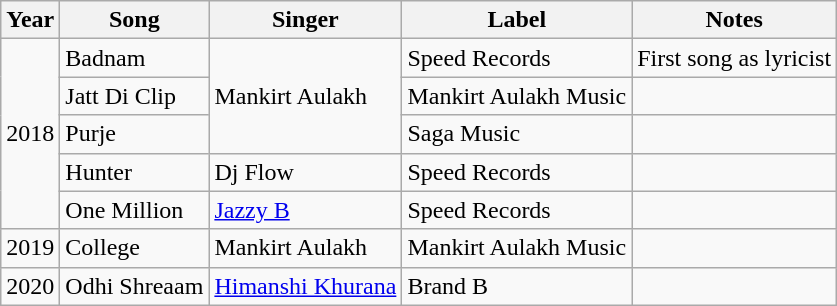<table class="wikitable sortable">
<tr>
<th>Year</th>
<th>Song</th>
<th>Singer</th>
<th>Label</th>
<th>Notes</th>
</tr>
<tr>
<td rowspan="5">2018</td>
<td>Badnam</td>
<td rowspan="3">Mankirt Aulakh</td>
<td>Speed Records</td>
<td>First song as lyricist</td>
</tr>
<tr>
<td>Jatt Di Clip</td>
<td>Mankirt Aulakh Music</td>
<td></td>
</tr>
<tr>
<td>Purje</td>
<td>Saga Music</td>
<td></td>
</tr>
<tr>
<td>Hunter</td>
<td>Dj Flow</td>
<td>Speed Records</td>
<td></td>
</tr>
<tr>
<td>One Million</td>
<td><a href='#'>Jazzy B</a></td>
<td>Speed Records</td>
<td></td>
</tr>
<tr>
<td>2019</td>
<td>College</td>
<td>Mankirt Aulakh</td>
<td>Mankirt Aulakh Music</td>
<td></td>
</tr>
<tr>
<td>2020</td>
<td>Odhi Shreaam</td>
<td><a href='#'>Himanshi Khurana</a></td>
<td>Brand B</td>
<td></td>
</tr>
</table>
